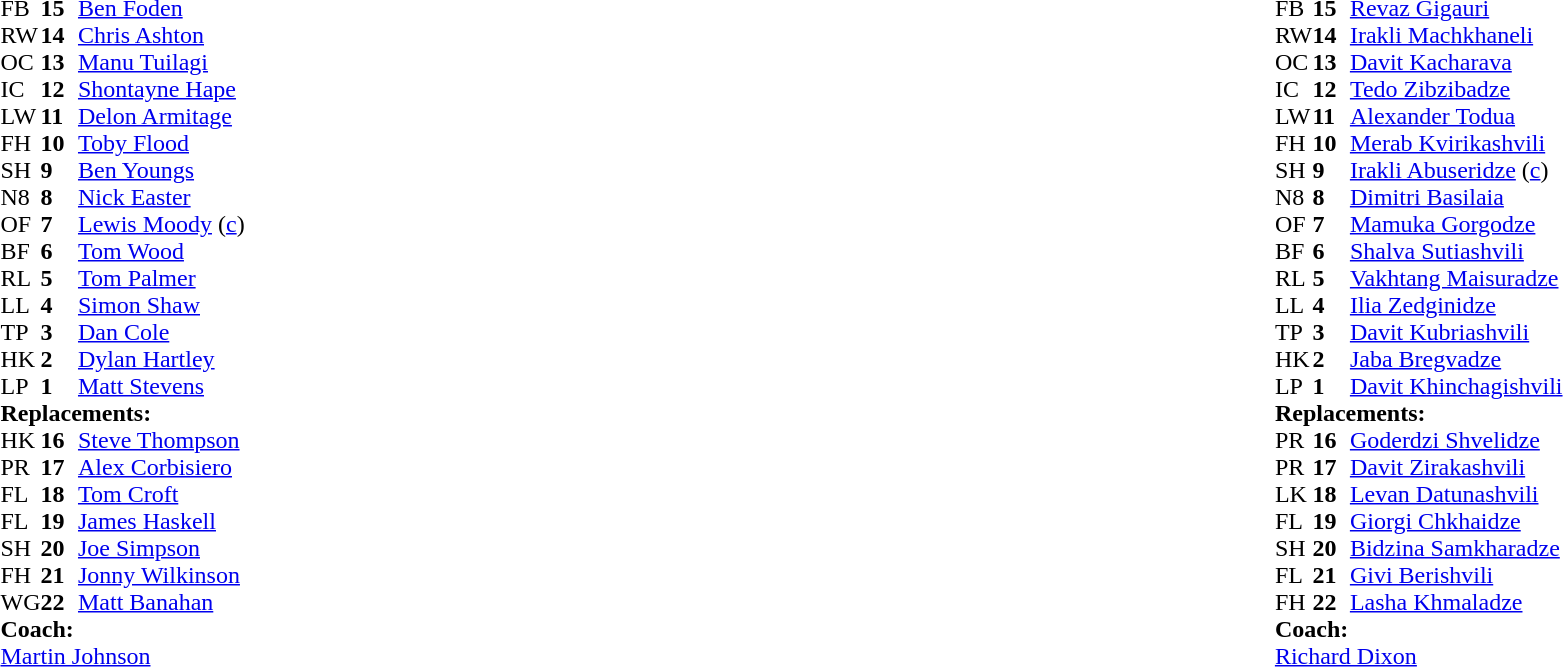<table width="100%">
<tr>
<td style="vertical-align:top" width="50%"><br><table cellspacing="0" cellpadding="0">
<tr>
<th width="25"></th>
<th width="25"></th>
</tr>
<tr>
<td>FB</td>
<td><strong>15</strong></td>
<td><a href='#'>Ben Foden</a></td>
</tr>
<tr>
<td>RW</td>
<td><strong>14</strong></td>
<td><a href='#'>Chris Ashton</a></td>
</tr>
<tr>
<td>OC</td>
<td><strong>13</strong></td>
<td><a href='#'>Manu Tuilagi</a></td>
<td></td>
<td></td>
</tr>
<tr>
<td>IC</td>
<td><strong>12</strong></td>
<td><a href='#'>Shontayne Hape</a></td>
</tr>
<tr>
<td>LW</td>
<td><strong>11</strong></td>
<td><a href='#'>Delon Armitage</a></td>
</tr>
<tr>
<td>FH</td>
<td><strong>10</strong></td>
<td><a href='#'>Toby Flood</a></td>
</tr>
<tr>
<td>SH</td>
<td><strong>9</strong></td>
<td><a href='#'>Ben Youngs</a></td>
<td></td>
<td></td>
</tr>
<tr>
<td>N8</td>
<td><strong>8</strong></td>
<td><a href='#'>Nick Easter</a></td>
</tr>
<tr>
<td>OF</td>
<td><strong>7</strong></td>
<td><a href='#'>Lewis Moody</a> (<a href='#'>c</a>)</td>
<td></td>
<td></td>
</tr>
<tr>
<td>BF</td>
<td><strong>6</strong></td>
<td><a href='#'>Tom Wood</a></td>
<td></td>
<td></td>
<td></td>
</tr>
<tr>
<td>RL</td>
<td><strong>5</strong></td>
<td><a href='#'>Tom Palmer</a></td>
</tr>
<tr>
<td>LL</td>
<td><strong>4</strong></td>
<td><a href='#'>Simon Shaw</a></td>
</tr>
<tr>
<td>TP</td>
<td><strong>3</strong></td>
<td><a href='#'>Dan Cole</a></td>
<td></td>
<td></td>
<td></td>
</tr>
<tr>
<td>HK</td>
<td><strong>2</strong></td>
<td><a href='#'>Dylan Hartley</a></td>
<td></td>
<td></td>
<td></td>
<td></td>
</tr>
<tr>
<td>LP</td>
<td><strong>1</strong></td>
<td><a href='#'>Matt Stevens</a></td>
<td></td>
<td></td>
<td></td>
</tr>
<tr>
<td colspan=3><strong>Replacements:</strong></td>
</tr>
<tr>
<td>HK</td>
<td><strong>16</strong></td>
<td><a href='#'>Steve Thompson</a></td>
<td></td>
<td></td>
<td></td>
<td></td>
</tr>
<tr>
<td>PR</td>
<td><strong>17</strong></td>
<td><a href='#'>Alex Corbisiero</a></td>
<td></td>
<td></td>
</tr>
<tr>
<td>FL</td>
<td><strong>18</strong></td>
<td><a href='#'>Tom Croft</a></td>
<td></td>
<td></td>
</tr>
<tr>
<td>FL</td>
<td><strong>19</strong></td>
<td><a href='#'>James Haskell</a></td>
</tr>
<tr>
<td>SH</td>
<td><strong>20</strong></td>
<td><a href='#'>Joe Simpson</a></td>
<td></td>
<td></td>
</tr>
<tr>
<td>FH</td>
<td><strong>21</strong></td>
<td><a href='#'>Jonny Wilkinson</a></td>
</tr>
<tr>
<td>WG</td>
<td><strong>22</strong></td>
<td><a href='#'>Matt Banahan</a></td>
<td></td>
<td></td>
</tr>
<tr>
<td colspan=3><strong>Coach:</strong></td>
</tr>
<tr>
<td colspan="4"><a href='#'>Martin Johnson</a></td>
</tr>
</table>
</td>
<td style="vertical-align:top"></td>
<td style="vertical-align:top" width="50%"><br><table cellspacing="0" cellpadding="0" align="center">
<tr>
<th width="25"></th>
<th width="25"></th>
</tr>
<tr>
<td>FB</td>
<td><strong>15</strong></td>
<td><a href='#'>Revaz Gigauri</a></td>
</tr>
<tr>
<td>RW</td>
<td><strong>14</strong></td>
<td><a href='#'>Irakli Machkhaneli</a></td>
<td></td>
<td></td>
</tr>
<tr>
<td>OC</td>
<td><strong>13</strong></td>
<td><a href='#'>Davit Kacharava</a></td>
</tr>
<tr>
<td>IC</td>
<td><strong>12</strong></td>
<td><a href='#'>Tedo Zibzibadze</a></td>
</tr>
<tr>
<td>LW</td>
<td><strong>11</strong></td>
<td><a href='#'>Alexander Todua</a></td>
<td></td>
<td></td>
<td></td>
<td></td>
</tr>
<tr>
<td>FH</td>
<td><strong>10</strong></td>
<td><a href='#'>Merab Kvirikashvili</a></td>
</tr>
<tr>
<td>SH</td>
<td><strong>9</strong></td>
<td><a href='#'>Irakli Abuseridze</a> (<a href='#'>c</a>)</td>
<td></td>
<td></td>
</tr>
<tr>
<td>N8</td>
<td><strong>8</strong></td>
<td><a href='#'>Dimitri Basilaia</a></td>
<td></td>
<td></td>
</tr>
<tr>
<td>OF</td>
<td><strong>7</strong></td>
<td><a href='#'>Mamuka Gorgodze</a></td>
</tr>
<tr>
<td>BF</td>
<td><strong>6</strong></td>
<td><a href='#'>Shalva Sutiashvili</a></td>
<td></td>
<td></td>
</tr>
<tr>
<td>RL</td>
<td><strong>5</strong></td>
<td><a href='#'>Vakhtang Maisuradze</a></td>
</tr>
<tr>
<td>LL</td>
<td><strong>4</strong></td>
<td><a href='#'>Ilia Zedginidze</a></td>
<td></td>
<td colspan="2"></td>
</tr>
<tr>
<td>TP</td>
<td><strong>3</strong></td>
<td><a href='#'>Davit Kubriashvili</a></td>
<td></td>
<td></td>
</tr>
<tr>
<td>HK</td>
<td><strong>2</strong></td>
<td><a href='#'>Jaba Bregvadze</a></td>
</tr>
<tr>
<td>LP</td>
<td><strong>1</strong></td>
<td><a href='#'>Davit Khinchagishvili</a></td>
<td></td>
<td></td>
</tr>
<tr>
<td colspan=3><strong>Replacements:</strong></td>
</tr>
<tr>
<td>PR</td>
<td><strong>16</strong></td>
<td><a href='#'>Goderdzi Shvelidze</a></td>
<td></td>
<td></td>
</tr>
<tr>
<td>PR</td>
<td><strong>17</strong></td>
<td><a href='#'>Davit Zirakashvili</a></td>
<td></td>
<td></td>
</tr>
<tr>
<td>LK</td>
<td><strong>18</strong></td>
<td><a href='#'>Levan Datunashvili</a></td>
<td></td>
<td></td>
<td></td>
<td></td>
</tr>
<tr>
<td>FL</td>
<td><strong>19</strong></td>
<td><a href='#'>Giorgi Chkhaidze</a></td>
<td></td>
<td></td>
</tr>
<tr>
<td>SH</td>
<td><strong>20</strong></td>
<td><a href='#'>Bidzina Samkharadze</a></td>
<td></td>
<td></td>
</tr>
<tr>
<td>FL</td>
<td><strong>21</strong></td>
<td><a href='#'>Givi Berishvili</a></td>
<td></td>
<td></td>
</tr>
<tr>
<td>FH</td>
<td><strong>22</strong></td>
<td><a href='#'>Lasha Khmaladze</a></td>
<td></td>
<td></td>
</tr>
<tr>
<td colspan=3><strong>Coach:</strong></td>
</tr>
<tr>
<td colspan="4"> <a href='#'>Richard Dixon</a></td>
</tr>
</table>
</td>
</tr>
</table>
